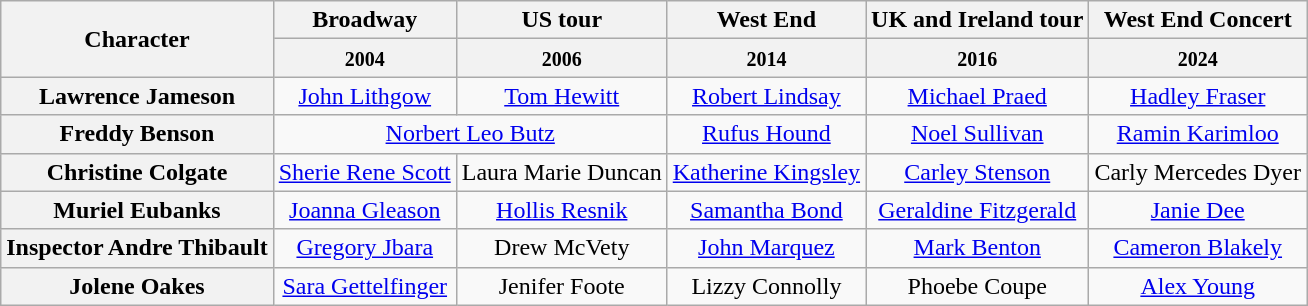<table class="wikitable">
<tr>
<th rowspan="2" scope="col">Character</th>
<th scope="col" class="unsortable">Broadway</th>
<th scope="col" class="unsortable">US tour</th>
<th scope="col" class="unsortable">West End</th>
<th>UK and Ireland tour</th>
<th scope="col" class="unsortable">West End Concert</th>
</tr>
<tr>
<th><small>2004</small></th>
<th><small>2006</small></th>
<th><small>2014</small></th>
<th><small>2016</small></th>
<th><small>2024</small></th>
</tr>
<tr>
<th scope="row">Lawrence Jameson</th>
<td style="text-align:center;"><a href='#'>John Lithgow</a></td>
<td align="center"><a href='#'>Tom Hewitt</a></td>
<td style="text-align:center;"><a href='#'>Robert Lindsay</a></td>
<td style="text-align:center;"><a href='#'>Michael Praed</a></td>
<td style="text-align:center;"><a href='#'>Hadley Fraser</a></td>
</tr>
<tr>
<th scope="row">Freddy Benson</th>
<td colspan="2" style="text-align:center;"><a href='#'>Norbert Leo Butz</a></td>
<td style="text-align:center;"><a href='#'>Rufus Hound</a></td>
<td style="text-align:center;"><a href='#'>Noel Sullivan</a></td>
<td style="text-align:center;"><a href='#'>Ramin Karimloo</a></td>
</tr>
<tr>
<th scope="row">Christine Colgate</th>
<td style="text-align:center;"><a href='#'>Sherie Rene Scott</a></td>
<td align="center">Laura Marie Duncan</td>
<td style="text-align:center;"><a href='#'>Katherine Kingsley</a></td>
<td style="text-align:center;"><a href='#'>Carley Stenson</a></td>
<td style="text-align:center;">Carly Mercedes Dyer</td>
</tr>
<tr>
<th scope="row">Muriel Eubanks</th>
<td style="text-align:center;"><a href='#'>Joanna Gleason</a></td>
<td align="center"><a href='#'>Hollis Resnik</a></td>
<td style="text-align:center;"><a href='#'>Samantha Bond</a></td>
<td style="text-align:center;"><a href='#'>Geraldine Fitzgerald</a></td>
<td style="text-align:center;"><a href='#'>Janie Dee</a></td>
</tr>
<tr>
<th scope="row">Inspector Andre Thibault</th>
<td style="text-align:center;"><a href='#'>Gregory Jbara</a></td>
<td align="center">Drew McVety</td>
<td style="text-align:center;"><a href='#'>John Marquez</a></td>
<td style="text-align:center;"><a href='#'>Mark Benton</a></td>
<td style="text-align:center;"><a href='#'>Cameron Blakely</a></td>
</tr>
<tr>
<th scope="row">Jolene Oakes</th>
<td style="text-align:center;"><a href='#'>Sara Gettelfinger</a></td>
<td align=center>Jenifer Foote</td>
<td style="text-align:center;">Lizzy Connolly</td>
<td style="text-align:center;">Phoebe Coupe</td>
<td style="text-align:center;"><a href='#'>Alex Young</a></td>
</tr>
</table>
